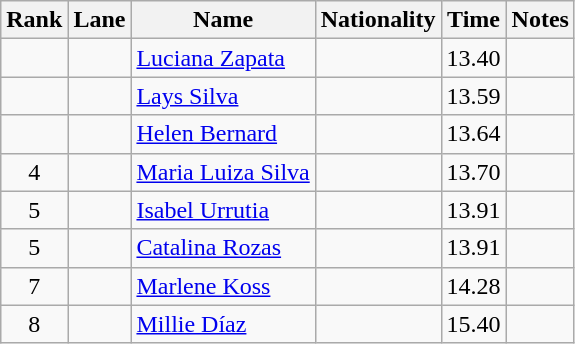<table class="wikitable sortable" style="text-align:center">
<tr>
<th>Rank</th>
<th>Lane</th>
<th>Name</th>
<th>Nationality</th>
<th>Time</th>
<th>Notes</th>
</tr>
<tr>
<td></td>
<td></td>
<td align=left><a href='#'>Luciana Zapata</a></td>
<td align=left></td>
<td>13.40</td>
<td></td>
</tr>
<tr>
<td></td>
<td></td>
<td align=left><a href='#'>Lays Silva</a></td>
<td align=left></td>
<td>13.59</td>
<td></td>
</tr>
<tr>
<td></td>
<td></td>
<td align=left><a href='#'>Helen Bernard</a></td>
<td align=left></td>
<td>13.64</td>
<td></td>
</tr>
<tr>
<td>4</td>
<td></td>
<td align=left><a href='#'>Maria Luiza Silva</a></td>
<td align=left></td>
<td>13.70</td>
<td></td>
</tr>
<tr>
<td>5</td>
<td></td>
<td align=left><a href='#'>Isabel Urrutia</a></td>
<td align=left></td>
<td>13.91</td>
<td></td>
</tr>
<tr>
<td>5</td>
<td></td>
<td align=left><a href='#'>Catalina Rozas</a></td>
<td align=left></td>
<td>13.91</td>
<td></td>
</tr>
<tr>
<td>7</td>
<td></td>
<td align=left><a href='#'>Marlene Koss</a></td>
<td align=left></td>
<td>14.28</td>
<td></td>
</tr>
<tr>
<td>8</td>
<td></td>
<td align=left><a href='#'>Millie Díaz</a></td>
<td align=left></td>
<td>15.40</td>
<td></td>
</tr>
</table>
